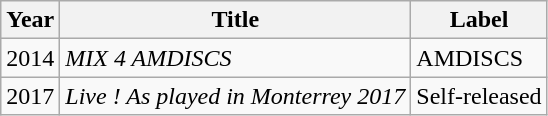<table class="wikitable">
<tr>
<th>Year</th>
<th>Title</th>
<th>Label</th>
</tr>
<tr>
<td>2014</td>
<td><em>MIX 4 AMDISCS</em></td>
<td>AMDISCS</td>
</tr>
<tr>
<td>2017</td>
<td><em>Live ! As played in Monterrey 2017</em></td>
<td>Self-released</td>
</tr>
</table>
